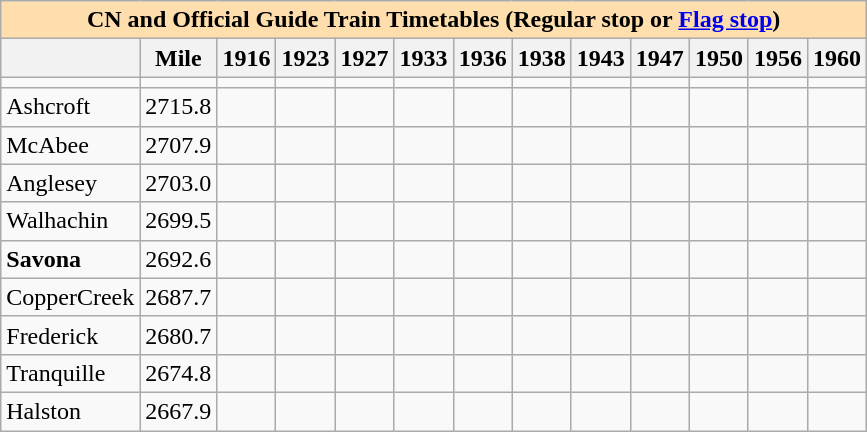<table class="wikitable">
<tr>
<th colspan="13" style="background:#ffdead;">CN and Official Guide Train Timetables (Regular stop or <a href='#'>Flag stop</a>)</th>
</tr>
<tr>
<th></th>
<th>Mile</th>
<th>1916</th>
<th>1923</th>
<th>1927</th>
<th>1933</th>
<th>1936</th>
<th>1938</th>
<th>1943</th>
<th>1947</th>
<th>1950</th>
<th>1956</th>
<th>1960</th>
</tr>
<tr>
<td></td>
<td></td>
<td></td>
<td></td>
<td></td>
<td></td>
<td></td>
<td></td>
<td></td>
<td></td>
<td></td>
<td></td>
<td></td>
</tr>
<tr>
<td>Ashcroft</td>
<td>2715.8</td>
<td></td>
<td></td>
<td></td>
<td></td>
<td></td>
<td></td>
<td></td>
<td></td>
<td></td>
<td></td>
<td></td>
</tr>
<tr>
<td>McAbee</td>
<td>2707.9</td>
<td></td>
<td></td>
<td></td>
<td></td>
<td></td>
<td></td>
<td></td>
<td></td>
<td></td>
<td></td>
<td></td>
</tr>
<tr>
<td>Anglesey</td>
<td>2703.0</td>
<td></td>
<td></td>
<td></td>
<td></td>
<td></td>
<td></td>
<td></td>
<td></td>
<td></td>
<td></td>
<td></td>
</tr>
<tr>
<td>Walhachin</td>
<td>2699.5</td>
<td></td>
<td></td>
<td></td>
<td></td>
<td></td>
<td></td>
<td></td>
<td></td>
<td></td>
<td></td>
<td></td>
</tr>
<tr>
<td><strong>Savona</strong></td>
<td>2692.6</td>
<td></td>
<td></td>
<td></td>
<td></td>
<td></td>
<td></td>
<td></td>
<td></td>
<td></td>
<td></td>
<td></td>
</tr>
<tr>
<td>CopperCreek</td>
<td>2687.7</td>
<td></td>
<td></td>
<td></td>
<td></td>
<td></td>
<td></td>
<td></td>
<td></td>
<td></td>
<td></td>
<td></td>
</tr>
<tr>
<td>Frederick</td>
<td>2680.7</td>
<td></td>
<td></td>
<td></td>
<td></td>
<td></td>
<td></td>
<td></td>
<td></td>
<td></td>
<td></td>
<td></td>
</tr>
<tr>
<td>Tranquille</td>
<td>2674.8</td>
<td></td>
<td></td>
<td></td>
<td></td>
<td></td>
<td></td>
<td></td>
<td></td>
<td></td>
<td></td>
<td></td>
</tr>
<tr>
<td>Halston</td>
<td>2667.9</td>
<td></td>
<td></td>
<td></td>
<td></td>
<td></td>
<td></td>
<td></td>
<td></td>
<td></td>
<td></td>
<td></td>
</tr>
</table>
